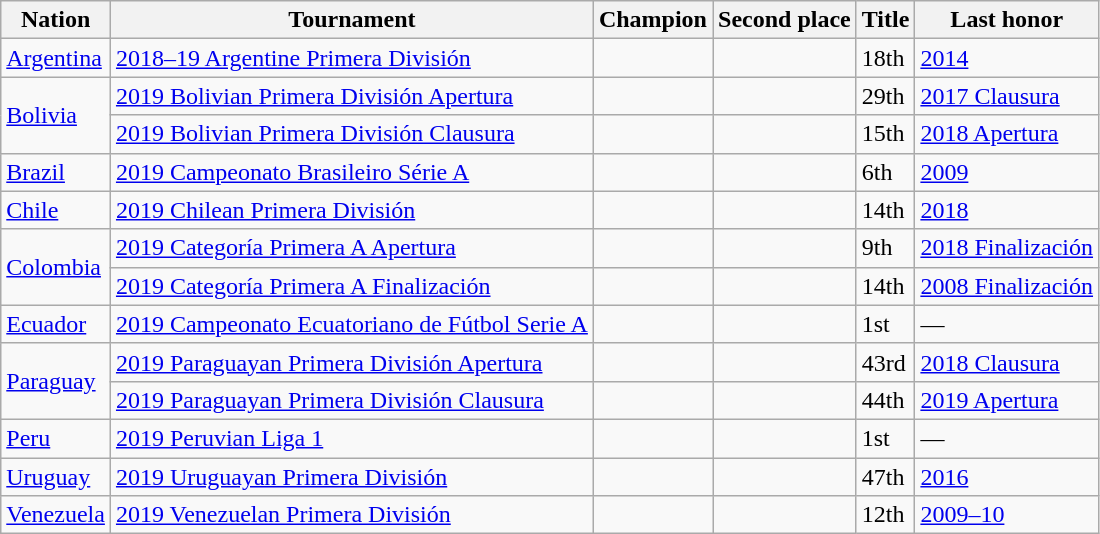<table class="wikitable sortable">
<tr>
<th>Nation</th>
<th>Tournament</th>
<th>Champion</th>
<th>Second place</th>
<th data-sort-type="number">Title</th>
<th>Last honor</th>
</tr>
<tr>
<td> <a href='#'>Argentina</a></td>
<td><a href='#'>2018–19 Argentine Primera División</a></td>
<td></td>
<td></td>
<td>18th</td>
<td><a href='#'>2014</a></td>
</tr>
<tr>
<td rowspan=2> <a href='#'>Bolivia</a></td>
<td><a href='#'>2019 Bolivian Primera División Apertura</a></td>
<td></td>
<td></td>
<td>29th</td>
<td><a href='#'>2017 Clausura</a></td>
</tr>
<tr>
<td><a href='#'>2019 Bolivian Primera División Clausura</a></td>
<td></td>
<td></td>
<td>15th</td>
<td><a href='#'>2018 Apertura</a></td>
</tr>
<tr>
<td> <a href='#'>Brazil</a></td>
<td><a href='#'>2019 Campeonato Brasileiro Série A</a></td>
<td></td>
<td></td>
<td>6th</td>
<td><a href='#'>2009</a></td>
</tr>
<tr>
<td> <a href='#'>Chile</a></td>
<td><a href='#'>2019 Chilean Primera División</a></td>
<td></td>
<td></td>
<td>14th</td>
<td><a href='#'>2018</a></td>
</tr>
<tr>
<td rowspan=2> <a href='#'>Colombia</a></td>
<td><a href='#'>2019 Categoría Primera A Apertura</a></td>
<td></td>
<td></td>
<td>9th</td>
<td><a href='#'>2018 Finalización</a></td>
</tr>
<tr>
<td><a href='#'>2019 Categoría Primera A Finalización</a></td>
<td></td>
<td></td>
<td>14th</td>
<td><a href='#'>2008 Finalización</a></td>
</tr>
<tr>
<td> <a href='#'>Ecuador</a></td>
<td><a href='#'>2019 Campeonato Ecuatoriano de Fútbol Serie A</a></td>
<td></td>
<td></td>
<td>1st</td>
<td>—</td>
</tr>
<tr>
<td rowspan=2> <a href='#'>Paraguay</a></td>
<td><a href='#'>2019 Paraguayan Primera División Apertura</a></td>
<td></td>
<td></td>
<td>43rd</td>
<td><a href='#'>2018 Clausura</a></td>
</tr>
<tr>
<td><a href='#'>2019 Paraguayan Primera División Clausura</a></td>
<td></td>
<td></td>
<td>44th</td>
<td><a href='#'>2019 Apertura</a></td>
</tr>
<tr>
<td> <a href='#'>Peru</a></td>
<td><a href='#'>2019 Peruvian Liga 1</a></td>
<td></td>
<td></td>
<td>1st</td>
<td>—</td>
</tr>
<tr>
<td> <a href='#'>Uruguay</a></td>
<td><a href='#'>2019 Uruguayan Primera División</a></td>
<td></td>
<td></td>
<td>47th</td>
<td><a href='#'>2016</a></td>
</tr>
<tr>
<td> <a href='#'>Venezuela</a></td>
<td><a href='#'>2019 Venezuelan Primera División</a></td>
<td></td>
<td></td>
<td>12th</td>
<td><a href='#'>2009–10</a></td>
</tr>
</table>
